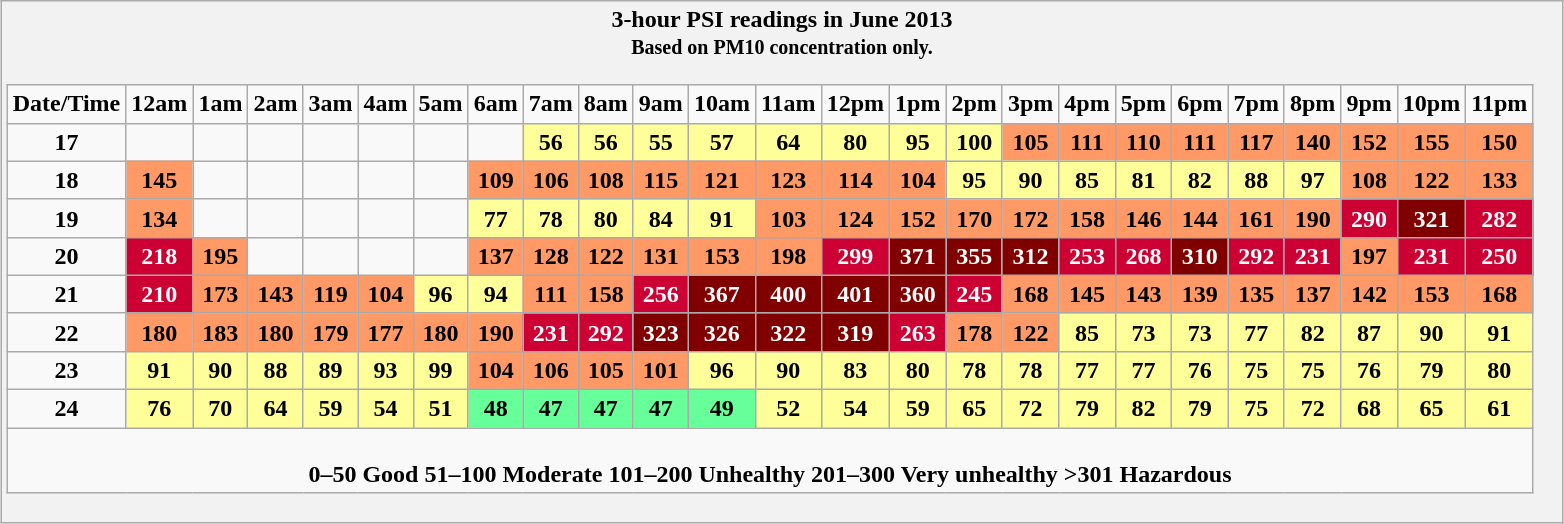<table class="wikitable" style="margin: 1em auto 1em auto; text-align: center;">
<tr>
<th>3-hour PSI readings in June 2013<br><small>Based on PM10 concentration only.</small><br><table class="wikitable">
<tr>
<td>Date/Time</td>
<td>12am</td>
<td>1am</td>
<td>2am</td>
<td>3am</td>
<td>4am</td>
<td>5am</td>
<td>6am</td>
<td>7am</td>
<td>8am</td>
<td>9am</td>
<td>10am</td>
<td>11am</td>
<td>12pm</td>
<td>1pm</td>
<td>2pm</td>
<td>3pm</td>
<td>4pm</td>
<td>5pm</td>
<td>6pm</td>
<td>7pm</td>
<td>8pm</td>
<td>9pm</td>
<td>10pm</td>
<td>11pm</td>
</tr>
<tr>
<td>17</td>
<td></td>
<td></td>
<td></td>
<td></td>
<td></td>
<td></td>
<td></td>
<td style="background:#ff9;">56</td>
<td style="background:#ff9;">56</td>
<td style="background:#ff9;">55</td>
<td style="background:#ff9;">57</td>
<td style="background:#ff9;">64</td>
<td style="background:#ff9;">80</td>
<td style="background:#ff9;">95</td>
<td style="background:#ff9;">100</td>
<td style="background:#f96;">105</td>
<td style="background:#f96;">111</td>
<td style="background:#f96;">110</td>
<td style="background:#f96;">111</td>
<td style="background:#f96;">117</td>
<td style="background:#f96;">140</td>
<td style="background:#f96;">152</td>
<td style="background:#f96;">155</td>
<td style="background:#f96;">150</td>
</tr>
<tr>
<td>18</td>
<td style="background:#f96;">145</td>
<td></td>
<td></td>
<td></td>
<td></td>
<td></td>
<td style="background:#f96;">109</td>
<td style="background:#f96;">106</td>
<td style="background:#f96;">108</td>
<td style="background:#f96;">115</td>
<td style="background:#f96;">121</td>
<td style="background:#f96;">123</td>
<td style="background:#f96;">114</td>
<td style="background:#f96;">104</td>
<td style="background:#ff9;">95</td>
<td style="background:#ff9;">90</td>
<td style="background:#ff9;">85</td>
<td style="background:#ff9;">81</td>
<td style="background:#ff9;">82</td>
<td style="background:#ff9;">88</td>
<td style="background:#ff9;">97</td>
<td style="background:#f96;">108</td>
<td style="background:#f96;">122</td>
<td style="background:#f96;">133</td>
</tr>
<tr>
<td>19</td>
<td style="background:#f96;">134</td>
<td></td>
<td></td>
<td></td>
<td></td>
<td></td>
<td style="background:#ff9;">77</td>
<td style="background:#ff9;">78</td>
<td style="background:#ff9;">80</td>
<td style="background:#ff9;">84</td>
<td style="background:#ff9;">91</td>
<td style="background:#f96;">103</td>
<td style="background:#f96;">124</td>
<td style="background:#f96;">152</td>
<td style="background:#f96;">170</td>
<td style="background:#f96;">172</td>
<td style="background:#f96;">158</td>
<td style="background:#f96;">146</td>
<td style="background:#f96;">144</td>
<td style="background:#f96;">161</td>
<td style="background:#f96;">190</td>
<td style="color:#fff; background:#c03;">290</td>
<td style="color:#fff; background:maroon;">321</td>
<td style="color:#fff; background:#c03;">282</td>
</tr>
<tr>
<td>20</td>
<td style="color:#fff; background:#c03;">218</td>
<td style="background:#f96;">195</td>
<td></td>
<td></td>
<td></td>
<td></td>
<td style="background:#f96;">137</td>
<td style="background:#f96; background:#f96;">128</td>
<td style="background:#f96;">122</td>
<td style="background:#f96;">131</td>
<td style="background:#f96;">153</td>
<td style="background:#f96;">198</td>
<td style="color:#fff; background:#c03;">299</td>
<td style="color:#fff; background:maroon;">371</td>
<td style="color:#fff; background:maroon;">355</td>
<td style="color:#fff; background:maroon;">312</td>
<td style="color:#fff; background:#c03;">253</td>
<td style="color:#fff; background:#c03;">268</td>
<td style="color:#fff; background:maroon;">310</td>
<td style="color:#fff; background:#c03;">292</td>
<td style="color:#fff; background:#c03;">231</td>
<td style="background:#f96;">197</td>
<td style="color:#fff; background:#c03;">231</td>
<td style="color:#fff; background:#c03;">250</td>
</tr>
<tr>
<td>21</td>
<td style="color:#fff; background:#c03;">210</td>
<td style="background:#f96;">173</td>
<td style="background:#f96;">143</td>
<td style="background:#f96;">119</td>
<td style="background:#f96;">104</td>
<td style="background:#ff9;">96</td>
<td style="background:#ff9;">94</td>
<td style="background:#f96;">111</td>
<td style="background:#f96;">158</td>
<td style="color:#fff; background:#c03;">256</td>
<td style="color:#fff; background:maroon;">367</td>
<td style="color:#fff; background:maroon;">400</td>
<td style="color:#fff; background:maroon;">401</td>
<td style="color:#fff; background:maroon;">360</td>
<td style="color:#fff; background:#c03;">245</td>
<td style="background:#f96;">168</td>
<td style="background:#f96;">145</td>
<td style="background:#f96;">143</td>
<td style="background:#f96;">139</td>
<td style="background:#f96;">135</td>
<td style="background:#f96;">137</td>
<td style="background:#f96;">142</td>
<td style="background:#f96;">153</td>
<td style="background:#f96;">168</td>
</tr>
<tr>
<td>22</td>
<td style="background:#f96;">180</td>
<td style="background:#f96;">183</td>
<td style="background:#f96;">180</td>
<td style="background:#f96;">179</td>
<td style="background:#f96;">177</td>
<td style="background:#f96;">180</td>
<td style="background:#f96;">190</td>
<td style="color:#fff; background:#c03;">231</td>
<td style="color:#fff; background:#c03;">292</td>
<td style="color:#fff; background:maroon;">323</td>
<td style="color:#fff; background:maroon;">326</td>
<td style="color:#fff; background:maroon;">322</td>
<td style="color:#fff; background:maroon;">319</td>
<td style="color:#fff; background:#c03;">263</td>
<td style="background:#f96;">178</td>
<td style="background:#f96;">122</td>
<td style="background:#ff9;">85</td>
<td style="background:#ff9;">73</td>
<td style="background:#ff9;">73</td>
<td style="background:#ff9;">77</td>
<td style="background:#ff9;">82</td>
<td style="background:#ff9;">87</td>
<td style="background:#ff9;">90</td>
<td style="background:#ff9;">91</td>
</tr>
<tr>
<td>23</td>
<td style="background:#ff9;">91</td>
<td style="background:#ff9;">90</td>
<td style="background:#ff9;">88</td>
<td style="background:#ff9;">89</td>
<td style="background:#ff9;">93</td>
<td style="background:#ff9;">99</td>
<td style="background:#f96;">104</td>
<td style="background:#f96;">106</td>
<td style="background:#f96;">105</td>
<td style="background:#f96;">101</td>
<td style="background:#ff9;">96</td>
<td style="background:#ff9;">90</td>
<td style="background:#ff9;">83</td>
<td style="background:#ff9;">80</td>
<td style="background:#ff9;">78</td>
<td style="background:#ff9;">78</td>
<td style="background:#ff9;">77</td>
<td style="background:#ff9;">77</td>
<td style="background:#ff9;">76</td>
<td style="background:#ff9;">75</td>
<td style="background:#ff9;">75</td>
<td style="background:#ff9;">76</td>
<td style="background:#ff9;">79</td>
<td style="background:#ff9;">80</td>
</tr>
<tr>
<td>24</td>
<td style="background:#ff9;">76</td>
<td style="background:#ff9;">70</td>
<td style="background:#ff9;">64</td>
<td style="background:#ff9;">59</td>
<td style="background:#ff9;">54</td>
<td style="background:#ff9;">51</td>
<td style="background:#6f9;">48</td>
<td style="background:#6f9;">47</td>
<td style="background:#6f9;">47</td>
<td style="background:#6f9;">47</td>
<td style="background:#6f9;">49</td>
<td style="background:#ff9;">52</td>
<td style="background:#ff9;">54</td>
<td style="background:#ff9;">59</td>
<td style="background:#ff9;">65</td>
<td style="background:#ff9;">72</td>
<td style="background:#ff9;">79</td>
<td style="background:#ff9;">82</td>
<td style="background:#ff9;">79</td>
<td style="background:#ff9;">75</td>
<td style="background:#ff9;">72</td>
<td style="background:#ff9;">68</td>
<td style="background:#ff9;">65</td>
<td style="background:#ff9;">61</td>
</tr>
<tr>
<td colspan="25"><br><span>0–50</span> Good
<span>51–100</span> Moderate
<span>101–200</span> Unhealthy
<span>201–300</span> Very unhealthy
<span>>301</span> Hazardous</td>
</tr>
</table>
</th>
</tr>
</table>
